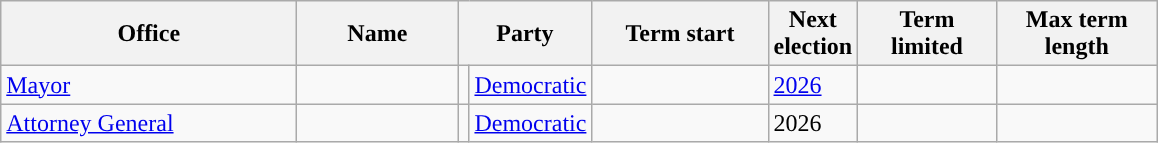<table class="sortable wikitable">
<tr>
<th scope="col" width=190>Office</th>
<th scope="col" width=100>Name</th>
<th scope="col" width=75 colspan=2>Party</th>
<th scope="col" width=110>Term start</th>
<th scope="col" width=50>Next election</th>
<th scope="col" width=85>Term limited</th>
<th scope="col" width=100>Max term length</th>
</tr>
<tr>
<td><a href='#'>Mayor</a></td>
<td></td>
<td style="background-color:"></td>
<td><a href='#'>Democratic</a></td>
<td></td>
<td><a href='#'>2026</a></td>
<td></td>
<td></td>
</tr>
<tr>
<td><a href='#'>Attorney General</a></td>
<td></td>
<td style="background-color:"></td>
<td><a href='#'>Democratic</a></td>
<td></td>
<td>2026</td>
<td></td>
<td></td>
</tr>
</table>
